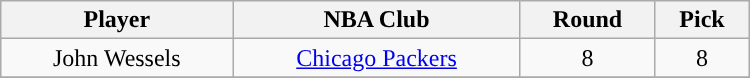<table class="wikitable" width="500">
<tr>
<th>Player</th>
<th>NBA Club</th>
<th>Round</th>
<th>Pick</th>
</tr>
<tr align="center" bgcolor="">
<td>John Wessels</td>
<td><a href='#'>Chicago Packers</a></td>
<td>8</td>
<td>8</td>
</tr>
<tr align="center" bgcolor="">
</tr>
</table>
